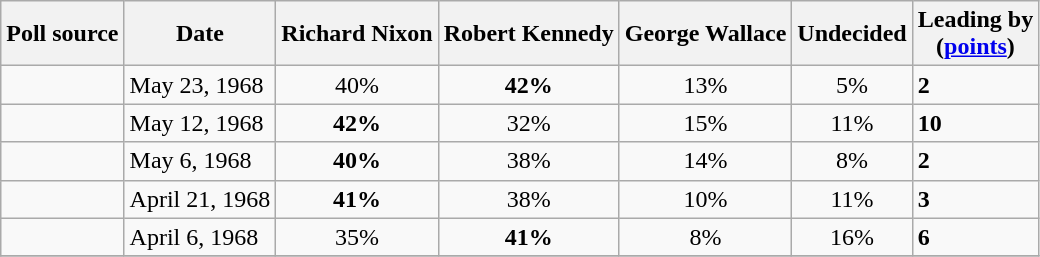<table class="wikitable sortable">
<tr>
<th>Poll source</th>
<th>Date</th>
<th>Richard Nixon<br><small></small></th>
<th>Robert Kennedy<br><small></small></th>
<th>George Wallace<br><small></small></th>
<th>Undecided</th>
<th>Leading by<br>(<a href='#'>points</a>)</th>
</tr>
<tr>
<td></td>
<td>May 23, 1968</td>
<td align="center">40%</td>
<td align="center" ><strong>42%</strong></td>
<td align="center">13%</td>
<td align="center">5%</td>
<td><strong>2</strong></td>
</tr>
<tr>
<td></td>
<td>May 12, 1968</td>
<td align="center" ><strong>42%</strong></td>
<td align="center">32%</td>
<td align="center">15%</td>
<td align="center">11%</td>
<td><strong>10</strong></td>
</tr>
<tr>
<td></td>
<td>May 6, 1968</td>
<td align="center" ><strong>40%</strong></td>
<td align="center">38%</td>
<td align="center">14%</td>
<td align="center">8%</td>
<td><strong>2</strong></td>
</tr>
<tr>
<td></td>
<td>April 21, 1968</td>
<td align="center" ><strong>41%</strong></td>
<td align="center">38%</td>
<td align="center">10%</td>
<td align="center">11%</td>
<td><strong>3</strong></td>
</tr>
<tr>
<td></td>
<td>April 6, 1968</td>
<td align="center">35%</td>
<td align="center" ><strong>41%</strong></td>
<td align="center">8%</td>
<td align="center">16%</td>
<td><strong>6</strong></td>
</tr>
<tr>
</tr>
</table>
